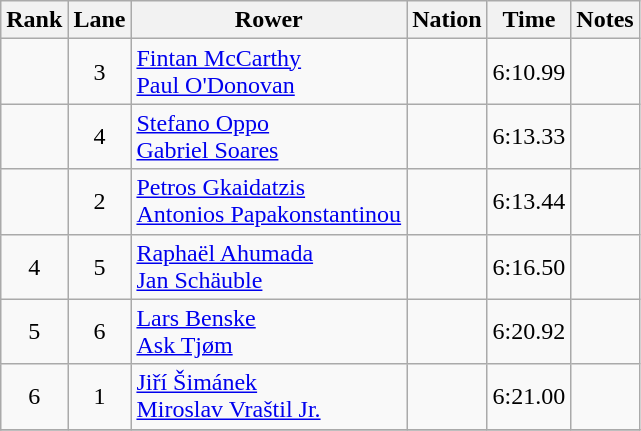<table class="wikitable sortable" style="text-align:center">
<tr>
<th>Rank</th>
<th>Lane</th>
<th>Rower</th>
<th>Nation</th>
<th>Time</th>
<th>Notes</th>
</tr>
<tr>
<td></td>
<td>3</td>
<td align=left><a href='#'>Fintan McCarthy</a><br><a href='#'>Paul O'Donovan</a></td>
<td align=left></td>
<td>6:10.99</td>
<td></td>
</tr>
<tr>
<td></td>
<td>4</td>
<td align=left><a href='#'>Stefano Oppo</a><br><a href='#'>Gabriel Soares</a></td>
<td align=left></td>
<td>6:13.33</td>
<td></td>
</tr>
<tr>
<td></td>
<td>2</td>
<td align=left><a href='#'>Petros Gkaidatzis</a><br><a href='#'>Antonios Papakonstantinou</a></td>
<td align=left></td>
<td>6:13.44</td>
<td></td>
</tr>
<tr>
<td>4</td>
<td>5</td>
<td align=left><a href='#'>Raphaël Ahumada</a><br><a href='#'>Jan Schäuble</a></td>
<td align=left></td>
<td>6:16.50</td>
<td></td>
</tr>
<tr>
<td>5</td>
<td>6</td>
<td align=left><a href='#'>Lars Benske</a><br><a href='#'>Ask Tjøm</a></td>
<td align=left></td>
<td>6:20.92</td>
<td></td>
</tr>
<tr>
<td>6</td>
<td>1</td>
<td align=left><a href='#'>Jiří Šimánek</a><br><a href='#'>Miroslav Vraštil Jr.</a></td>
<td align=left></td>
<td>6:21.00</td>
<td></td>
</tr>
<tr>
</tr>
</table>
